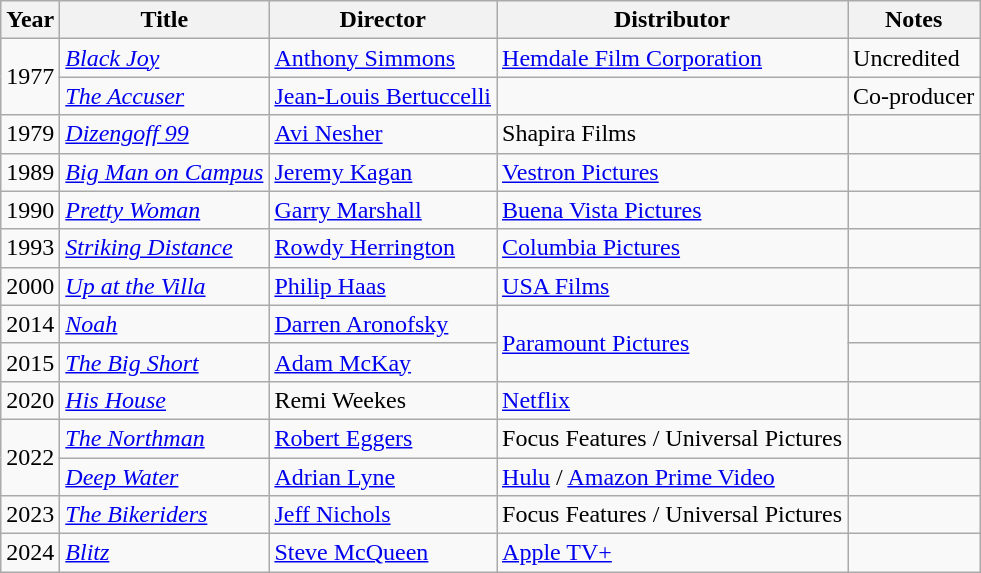<table class="wikitable">
<tr>
<th>Year</th>
<th>Title</th>
<th>Director</th>
<th>Distributor</th>
<th>Notes</th>
</tr>
<tr>
<td rowspan=2>1977</td>
<td><em><a href='#'>Black Joy</a></em></td>
<td><a href='#'>Anthony Simmons</a></td>
<td><a href='#'>Hemdale Film Corporation</a></td>
<td>Uncredited</td>
</tr>
<tr>
<td><em><a href='#'>The Accuser</a></em></td>
<td><a href='#'>Jean-Louis Bertuccelli</a></td>
<td></td>
<td>Co-producer</td>
</tr>
<tr>
<td>1979</td>
<td><em><a href='#'>Dizengoff 99</a></em></td>
<td><a href='#'>Avi Nesher</a></td>
<td>Shapira Films</td>
<td></td>
</tr>
<tr>
<td>1989</td>
<td><em><a href='#'>Big Man on Campus</a></em></td>
<td><a href='#'>Jeremy Kagan</a></td>
<td><a href='#'>Vestron Pictures</a></td>
<td></td>
</tr>
<tr>
<td>1990</td>
<td><em><a href='#'>Pretty Woman</a></em></td>
<td><a href='#'>Garry Marshall</a></td>
<td><a href='#'>Buena Vista Pictures</a></td>
<td></td>
</tr>
<tr>
<td>1993</td>
<td><em><a href='#'>Striking Distance</a></em></td>
<td><a href='#'>Rowdy Herrington</a></td>
<td><a href='#'>Columbia Pictures</a></td>
<td></td>
</tr>
<tr>
<td>2000</td>
<td><em><a href='#'>Up at the Villa</a></em></td>
<td><a href='#'>Philip Haas</a></td>
<td><a href='#'>USA Films</a></td>
<td></td>
</tr>
<tr>
<td>2014</td>
<td><em><a href='#'>Noah</a></em></td>
<td><a href='#'>Darren Aronofsky</a></td>
<td rowspan=2><a href='#'>Paramount Pictures</a></td>
<td></td>
</tr>
<tr>
<td>2015</td>
<td><em><a href='#'>The Big Short</a></em></td>
<td><a href='#'>Adam McKay</a></td>
<td></td>
</tr>
<tr>
<td>2020</td>
<td><em><a href='#'>His House</a></em></td>
<td>Remi Weekes</td>
<td><a href='#'>Netflix</a></td>
<td></td>
</tr>
<tr>
<td rowspan=2>2022</td>
<td><em><a href='#'>The Northman</a></em></td>
<td><a href='#'>Robert Eggers</a></td>
<td>Focus Features / Universal Pictures</td>
<td></td>
</tr>
<tr>
<td><em><a href='#'>Deep Water</a></em></td>
<td><a href='#'>Adrian Lyne</a></td>
<td><a href='#'>Hulu</a> / <a href='#'>Amazon Prime Video</a></td>
<td></td>
</tr>
<tr>
<td>2023</td>
<td><em><a href='#'>The Bikeriders</a></em></td>
<td><a href='#'>Jeff Nichols</a></td>
<td>Focus Features / Universal Pictures</td>
<td></td>
</tr>
<tr>
<td>2024</td>
<td><em><a href='#'>Blitz</a></em></td>
<td><a href='#'>Steve McQueen</a></td>
<td><a href='#'>Apple TV+</a></td>
<td></td>
</tr>
</table>
